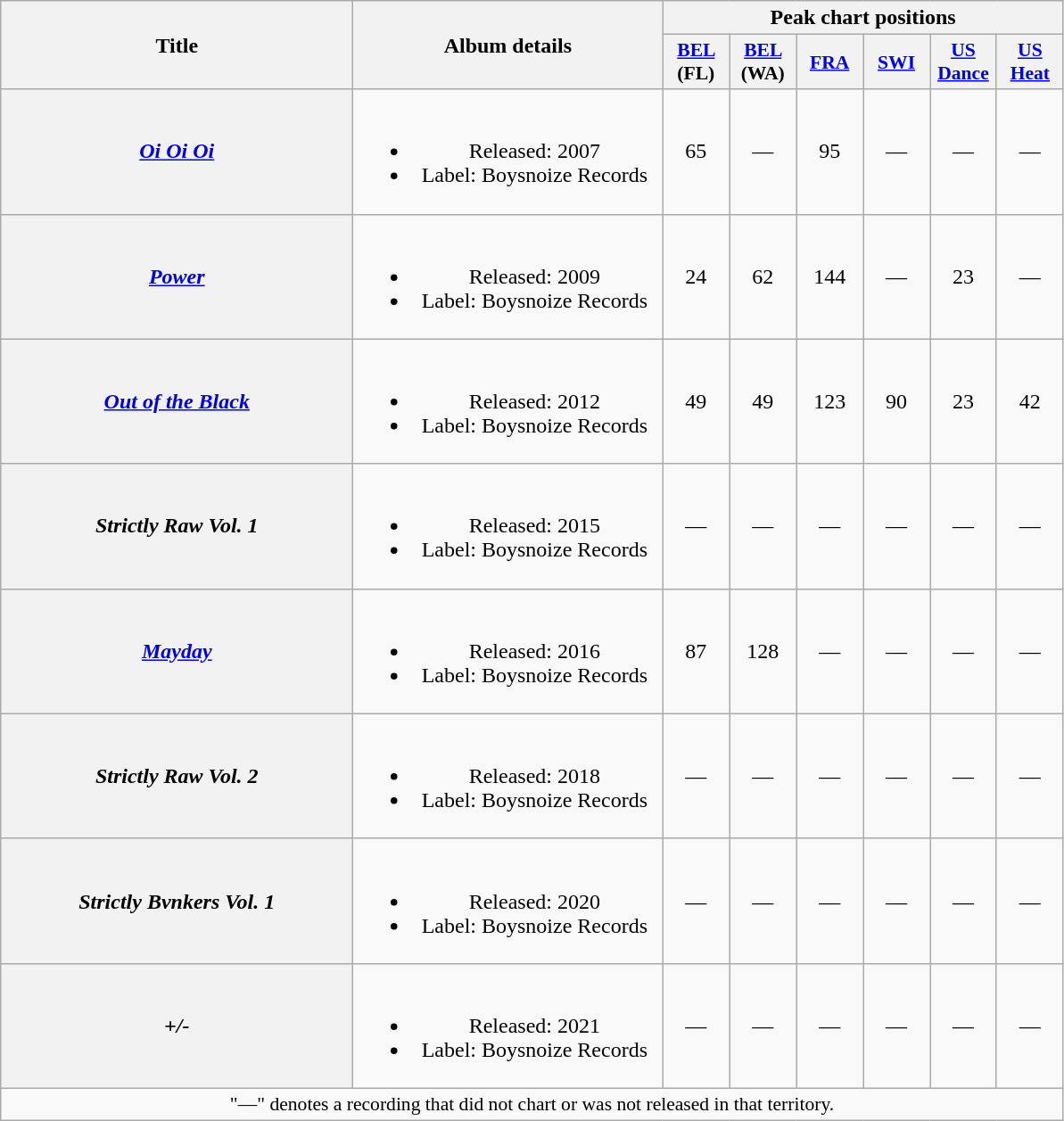<table class="wikitable plainrowheaders" style="text-align:center;">
<tr>
<th scope="col" rowspan="2" style="width:16em;">Title</th>
<th scope="col" rowspan="2" style="width:14em;">Album details</th>
<th scope="col" colspan="6">Peak chart positions</th>
</tr>
<tr>
<th scope="col" style="width:3em;font-size:90%;"><a href='#'>BEL</a> (FL)<br></th>
<th scope="col" style="width:3em;font-size:90%;"><a href='#'>BEL</a> (WA)<br></th>
<th scope="col" style="width:3em;font-size:90%;"><a href='#'>FRA</a><br></th>
<th scope="col" style="width:3em;font-size:90%;"><a href='#'>SWI</a><br></th>
<th scope="col" style="width:3em;font-size:90%;"><a href='#'>US</a><br><a href='#'>Dance</a><br></th>
<th scope="col" style="width:3em;font-size:90%;"><a href='#'>US</a><br><a href='#'>Heat</a><br></th>
</tr>
<tr>
<th scope="row"><em><a href='#'>Oi Oi Oi</a></em></th>
<td><br><ul><li>Released: 2007</li><li>Label: Boysnoize Records</li></ul></td>
<td>65</td>
<td>—</td>
<td>95</td>
<td>—</td>
<td>—</td>
<td>—</td>
</tr>
<tr>
<th scope="row"><em><a href='#'>Power</a></em></th>
<td><br><ul><li>Released: 2009</li><li>Label: Boysnoize Records</li></ul></td>
<td>24</td>
<td>62</td>
<td>144</td>
<td>—</td>
<td>23</td>
<td>—</td>
</tr>
<tr>
<th scope="row"><em><a href='#'>Out of the Black</a></em></th>
<td><br><ul><li>Released: 2012</li><li>Label: Boysnoize Records</li></ul></td>
<td>49</td>
<td>49</td>
<td>123</td>
<td>90</td>
<td>23</td>
<td>42</td>
</tr>
<tr>
<th scope="row"><em>Strictly Raw Vol. 1</em></th>
<td><br><ul><li>Released: 2015</li><li>Label: Boysnoize Records</li></ul></td>
<td>—</td>
<td>—</td>
<td>—</td>
<td>—</td>
<td>—</td>
<td>—</td>
</tr>
<tr>
<th scope="row"><em><a href='#'>Mayday</a></em></th>
<td><br><ul><li>Released: 2016</li><li>Label: Boysnoize Records</li></ul></td>
<td>87</td>
<td>128</td>
<td>—</td>
<td>—</td>
<td>—</td>
<td>—</td>
</tr>
<tr>
<th scope="row"><em>Strictly Raw Vol. 2</em></th>
<td><br><ul><li>Released: 2018</li><li>Label: Boysnoize Records</li></ul></td>
<td>—</td>
<td>—</td>
<td>—</td>
<td>—</td>
<td>—</td>
<td>—</td>
</tr>
<tr>
<th scope="row"><em>Strictly Bvnkers Vol. 1</em></th>
<td><br><ul><li>Released: 2020</li><li>Label: Boysnoize Records</li></ul></td>
<td>—</td>
<td>—</td>
<td>—</td>
<td>—</td>
<td>—</td>
<td>—</td>
</tr>
<tr>
<th scope="row"><em>+/-</em></th>
<td><br><ul><li>Released: 2021</li><li>Label: Boysnoize Records</li></ul></td>
<td>—</td>
<td>—</td>
<td>—</td>
<td>—</td>
<td>—</td>
<td>—</td>
</tr>
<tr>
<td colspan="8" style="font-size:90%">"—" denotes a recording that did not chart or was not released in that territory.</td>
</tr>
</table>
